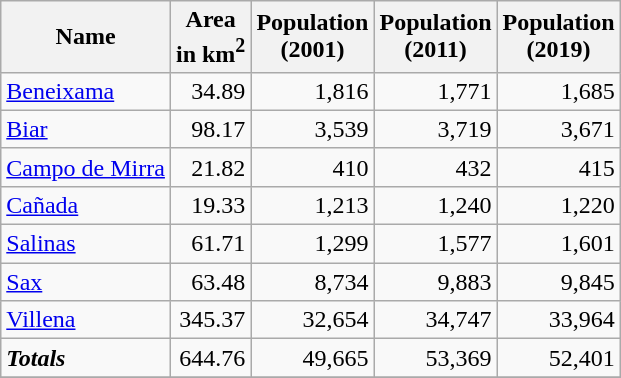<table class="wikitable sortable">
<tr>
<th><strong>Name</strong></th>
<th><strong>Area<br>in km<sup>2</sup></strong></th>
<th><strong>Population<br>(2001)</strong></th>
<th><strong>Population<br>(2011)</strong></th>
<th><strong>Population<br>(2019)</strong></th>
</tr>
<tr>
<td><a href='#'>Beneixama</a></td>
<td align=right>34.89</td>
<td align=right>1,816</td>
<td align=right>1,771</td>
<td align=right>1,685</td>
</tr>
<tr>
<td><a href='#'>Biar</a></td>
<td align=right>98.17</td>
<td align=right>3,539</td>
<td align=right>3,719</td>
<td align=right>3,671</td>
</tr>
<tr>
<td><a href='#'>Campo de Mirra</a></td>
<td align=right>21.82</td>
<td align=right>410</td>
<td align=right>432</td>
<td align=right>415</td>
</tr>
<tr>
<td><a href='#'>Cañada</a></td>
<td align=right>19.33</td>
<td align=right>1,213</td>
<td align=right>1,240</td>
<td align=right>1,220</td>
</tr>
<tr>
<td><a href='#'>Salinas</a></td>
<td align=right>61.71</td>
<td align=right>1,299</td>
<td align=right>1,577</td>
<td align=right>1,601</td>
</tr>
<tr>
<td><a href='#'>Sax</a></td>
<td align=right>63.48</td>
<td align=right>8,734</td>
<td align=right>9,883</td>
<td align=right>9,845</td>
</tr>
<tr>
<td><a href='#'>Villena</a></td>
<td align=right>345.37</td>
<td align=right>32,654</td>
<td align=right>34,747</td>
<td align=right>33,964</td>
</tr>
<tr>
<td><strong><em>Totals</em></strong></td>
<td align=right>644.76</td>
<td align=right>49,665</td>
<td align=right>53,369</td>
<td align=right>52,401</td>
</tr>
<tr>
</tr>
</table>
